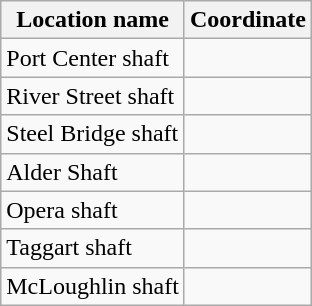<table class="wikitable sortable">
<tr>
<th>Location name</th>
<th>Coordinate</th>
</tr>
<tr>
<td>Port Center shaft</td>
<td></td>
</tr>
<tr>
<td>River Street shaft</td>
<td></td>
</tr>
<tr>
<td>Steel Bridge shaft</td>
<td></td>
</tr>
<tr>
<td>Alder Shaft</td>
<td></td>
</tr>
<tr>
<td>Opera shaft</td>
<td></td>
</tr>
<tr>
<td>Taggart shaft</td>
<td></td>
</tr>
<tr>
<td>McLoughlin shaft</td>
<td></td>
</tr>
</table>
